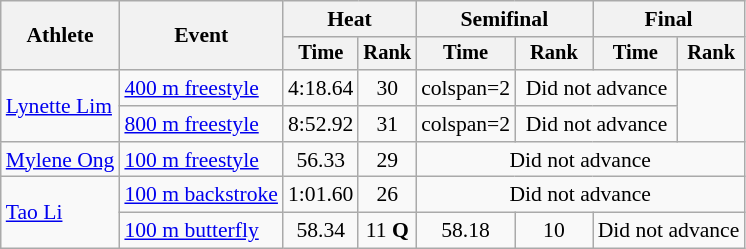<table class=wikitable style="font-size:90%">
<tr>
<th rowspan="2">Athlete</th>
<th rowspan="2">Event</th>
<th colspan="2">Heat</th>
<th colspan="2">Semifinal</th>
<th colspan="2">Final</th>
</tr>
<tr style="font-size:95%">
<th>Time</th>
<th>Rank</th>
<th>Time</th>
<th>Rank</th>
<th>Time</th>
<th>Rank</th>
</tr>
<tr align=center>
<td align=left rowspan=2><a href='#'>Lynette Lim</a></td>
<td align=left><a href='#'>400 m freestyle</a></td>
<td>4:18.64</td>
<td>30</td>
<td>colspan=2 </td>
<td colspan=2>Did not advance</td>
</tr>
<tr align=center>
<td align=left><a href='#'>800 m freestyle</a></td>
<td>8:52.92</td>
<td>31</td>
<td>colspan=2 </td>
<td colspan=2>Did not advance</td>
</tr>
<tr align=center>
<td align=left><a href='#'>Mylene Ong</a></td>
<td align=left><a href='#'>100 m freestyle</a></td>
<td>56.33</td>
<td>29</td>
<td colspan=4>Did not advance</td>
</tr>
<tr align=center>
<td align=left rowspan=2><a href='#'>Tao Li</a></td>
<td align=left><a href='#'>100 m backstroke</a></td>
<td>1:01.60</td>
<td>26</td>
<td colspan=4>Did not advance</td>
</tr>
<tr align=center>
<td align=left><a href='#'>100 m butterfly</a></td>
<td>58.34</td>
<td>11 <strong>Q</strong></td>
<td>58.18</td>
<td>10</td>
<td colspan=2>Did not advance</td>
</tr>
</table>
